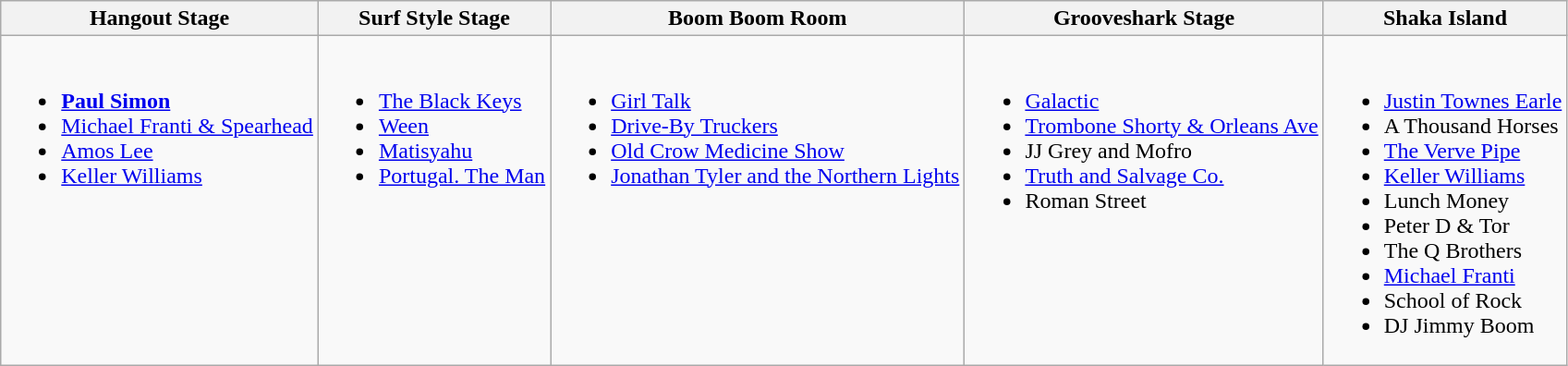<table class="wikitable">
<tr>
<th>Hangout Stage</th>
<th>Surf Style Stage</th>
<th>Boom Boom Room</th>
<th>Grooveshark Stage</th>
<th>Shaka Island</th>
</tr>
<tr valign="top">
<td><br><ul><li><strong><a href='#'>Paul Simon</a></strong></li><li><a href='#'>Michael Franti & Spearhead</a></li><li><a href='#'>Amos Lee</a></li><li><a href='#'>Keller Williams</a></li></ul></td>
<td><br><ul><li><a href='#'>The Black Keys</a></li><li><a href='#'>Ween</a></li><li><a href='#'>Matisyahu</a></li><li><a href='#'>Portugal. The Man</a></li></ul></td>
<td><br><ul><li><a href='#'>Girl Talk</a></li><li><a href='#'>Drive-By Truckers</a></li><li><a href='#'>Old Crow Medicine Show</a></li><li><a href='#'>Jonathan Tyler and the Northern Lights</a></li></ul></td>
<td><br><ul><li><a href='#'>Galactic</a></li><li><a href='#'>Trombone Shorty & Orleans Ave</a></li><li>JJ Grey and Mofro</li><li><a href='#'>Truth and Salvage Co.</a></li><li>Roman Street</li></ul></td>
<td><br><ul><li><a href='#'>Justin Townes Earle</a></li><li>A Thousand Horses</li><li><a href='#'>The Verve Pipe</a></li><li><a href='#'>Keller Williams</a></li><li>Lunch Money</li><li>Peter D & Tor</li><li>The Q Brothers</li><li><a href='#'>Michael Franti</a></li><li>School of Rock</li><li>DJ Jimmy Boom</li></ul></td>
</tr>
</table>
